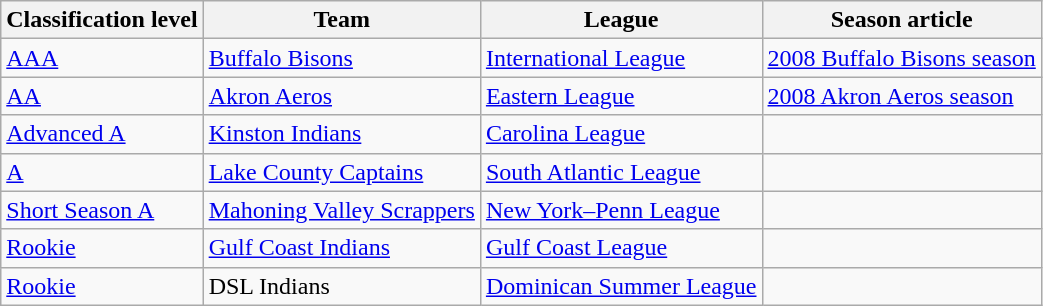<table class="wikitable">
<tr>
<th>Classification level</th>
<th>Team</th>
<th>League</th>
<th>Season article</th>
</tr>
<tr>
<td><a href='#'>AAA</a></td>
<td><a href='#'>Buffalo Bisons</a></td>
<td><a href='#'>International League</a></td>
<td><a href='#'>2008 Buffalo Bisons season</a></td>
</tr>
<tr>
<td><a href='#'>AA</a></td>
<td><a href='#'>Akron Aeros</a></td>
<td><a href='#'>Eastern League</a></td>
<td><a href='#'>2008 Akron Aeros season</a></td>
</tr>
<tr>
<td><a href='#'>Advanced A</a></td>
<td><a href='#'>Kinston Indians</a></td>
<td><a href='#'>Carolina League</a></td>
<td></td>
</tr>
<tr>
<td><a href='#'>A</a></td>
<td><a href='#'>Lake County Captains</a></td>
<td><a href='#'>South Atlantic League</a></td>
<td></td>
</tr>
<tr>
<td><a href='#'>Short Season A</a></td>
<td><a href='#'>Mahoning Valley Scrappers</a></td>
<td><a href='#'>New York–Penn League</a></td>
<td></td>
</tr>
<tr>
<td><a href='#'>Rookie</a></td>
<td><a href='#'>Gulf Coast Indians</a></td>
<td><a href='#'>Gulf Coast League</a></td>
<td></td>
</tr>
<tr>
<td><a href='#'>Rookie</a></td>
<td>DSL Indians</td>
<td><a href='#'>Dominican Summer League</a></td>
<td></td>
</tr>
</table>
